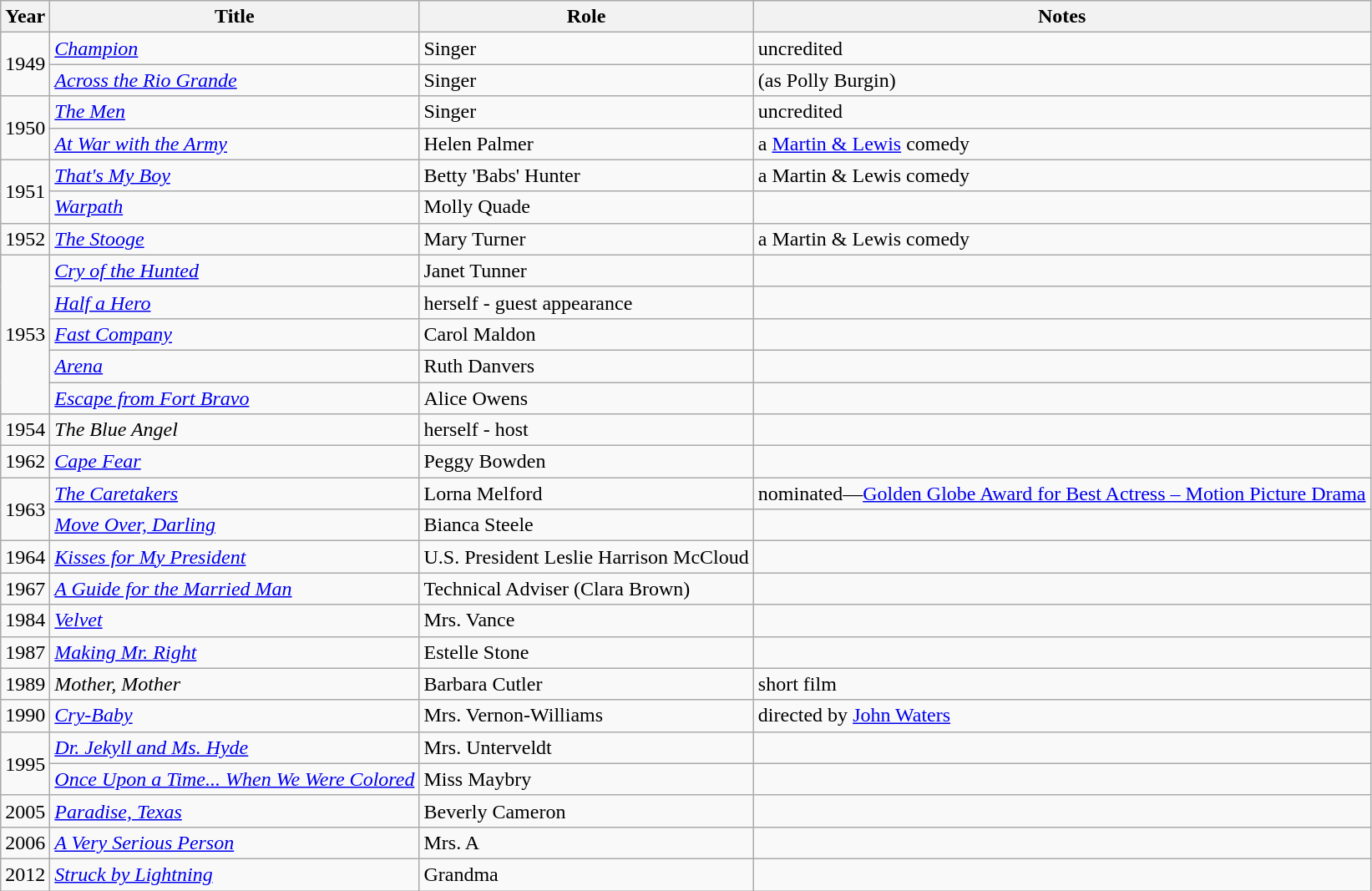<table class="wikitable sortable">
<tr>
<th>Year</th>
<th>Title</th>
<th>Role</th>
<th class="unsortable">Notes</th>
</tr>
<tr>
<td rowspan=2>1949</td>
<td><em><a href='#'>Champion</a></em></td>
<td>Singer</td>
<td>uncredited</td>
</tr>
<tr>
<td><em><a href='#'>Across the Rio Grande</a></em></td>
<td>Singer</td>
<td>(as Polly Burgin)</td>
</tr>
<tr>
<td rowspan=2>1950</td>
<td><em><a href='#'>The Men</a></em></td>
<td>Singer</td>
<td>uncredited</td>
</tr>
<tr>
<td><em><a href='#'>At War with the Army</a></em></td>
<td>Helen Palmer</td>
<td>a <a href='#'>Martin & Lewis</a> comedy</td>
</tr>
<tr>
<td rowspan=2>1951</td>
<td><em><a href='#'>That's My Boy</a></em></td>
<td>Betty 'Babs' Hunter</td>
<td>a Martin & Lewis comedy</td>
</tr>
<tr>
<td><em><a href='#'>Warpath</a></em></td>
<td>Molly Quade</td>
<td></td>
</tr>
<tr>
<td>1952</td>
<td><em><a href='#'>The Stooge</a></em></td>
<td>Mary Turner</td>
<td>a Martin & Lewis comedy</td>
</tr>
<tr>
<td rowspan=5>1953</td>
<td><em><a href='#'>Cry of the Hunted</a></em></td>
<td>Janet Tunner</td>
<td></td>
</tr>
<tr>
<td><em><a href='#'>Half a Hero</a></em></td>
<td>herself - guest appearance</td>
<td></td>
</tr>
<tr>
<td><em><a href='#'>Fast Company</a></em></td>
<td>Carol Maldon</td>
<td></td>
</tr>
<tr>
<td><em><a href='#'>Arena</a></em></td>
<td>Ruth Danvers</td>
<td></td>
</tr>
<tr>
<td><em><a href='#'>Escape from Fort Bravo</a></em></td>
<td>Alice Owens</td>
<td></td>
</tr>
<tr>
<td>1954</td>
<td><em>The Blue Angel</em></td>
<td>herself - host</td>
<td></td>
</tr>
<tr>
<td>1962</td>
<td><em><a href='#'>Cape Fear</a></em></td>
<td>Peggy Bowden</td>
<td></td>
</tr>
<tr>
<td rowspan=2>1963</td>
<td><em><a href='#'>The Caretakers</a></em></td>
<td>Lorna Melford</td>
<td>nominated—<a href='#'>Golden Globe Award for Best Actress – Motion Picture Drama</a></td>
</tr>
<tr>
<td><em><a href='#'>Move Over, Darling</a></em></td>
<td>Bianca Steele</td>
<td></td>
</tr>
<tr>
<td>1964</td>
<td><em><a href='#'>Kisses for My President</a></em></td>
<td>U.S. President Leslie Harrison McCloud</td>
<td></td>
</tr>
<tr>
<td>1967</td>
<td><em><a href='#'>A Guide for the Married Man</a></em></td>
<td>Technical Adviser (Clara Brown)</td>
<td></td>
</tr>
<tr>
<td>1984</td>
<td><em><a href='#'>Velvet</a></em></td>
<td>Mrs. Vance</td>
<td></td>
</tr>
<tr>
<td>1987</td>
<td><em><a href='#'>Making Mr. Right</a></em></td>
<td>Estelle Stone</td>
<td></td>
</tr>
<tr>
<td>1989</td>
<td><em>Mother, Mother</em></td>
<td>Barbara Cutler</td>
<td>short film</td>
</tr>
<tr>
<td>1990</td>
<td><em><a href='#'>Cry-Baby</a></em></td>
<td>Mrs. Vernon-Williams</td>
<td>directed by <a href='#'>John Waters</a></td>
</tr>
<tr>
<td rowspan=2>1995</td>
<td><em><a href='#'>Dr. Jekyll and Ms. Hyde</a></em></td>
<td>Mrs. Unterveldt</td>
<td></td>
</tr>
<tr>
<td><em><a href='#'>Once Upon a Time... When We Were Colored</a></em></td>
<td>Miss Maybry</td>
<td></td>
</tr>
<tr>
<td>2005</td>
<td><em><a href='#'>Paradise, Texas</a></em></td>
<td>Beverly Cameron</td>
<td></td>
</tr>
<tr>
<td>2006</td>
<td><em><a href='#'>A Very Serious Person</a></em></td>
<td>Mrs. A</td>
<td></td>
</tr>
<tr>
<td>2012</td>
<td><em><a href='#'>Struck by Lightning</a></em></td>
<td>Grandma</td>
<td></td>
</tr>
</table>
